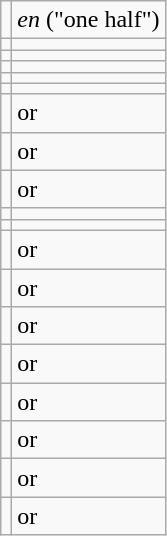<table class="wikitable" style="padding: 0.5em">
<tr>
<td></td>
<td><em>en</em>  ("one half")</td>
</tr>
<tr>
<td></td>
<td></td>
</tr>
<tr>
<td></td>
<td></td>
</tr>
<tr>
<td></td>
<td></td>
</tr>
<tr>
<td></td>
<td></td>
</tr>
<tr>
<td></td>
<td></td>
</tr>
<tr>
<td></td>
<td> or </td>
</tr>
<tr>
<td></td>
<td> or </td>
</tr>
<tr>
<td></td>
<td> or </td>
</tr>
<tr>
<td></td>
<td></td>
</tr>
<tr>
<td></td>
<td></td>
</tr>
<tr>
<td></td>
<td> or </td>
</tr>
<tr>
<td></td>
<td> or </td>
</tr>
<tr>
<td></td>
<td> or </td>
</tr>
<tr>
<td></td>
<td> or </td>
</tr>
<tr>
<td></td>
<td> or </td>
</tr>
<tr>
<td></td>
<td> or </td>
</tr>
<tr>
<td></td>
<td> or </td>
</tr>
<tr>
<td></td>
<td> or </td>
</tr>
</table>
